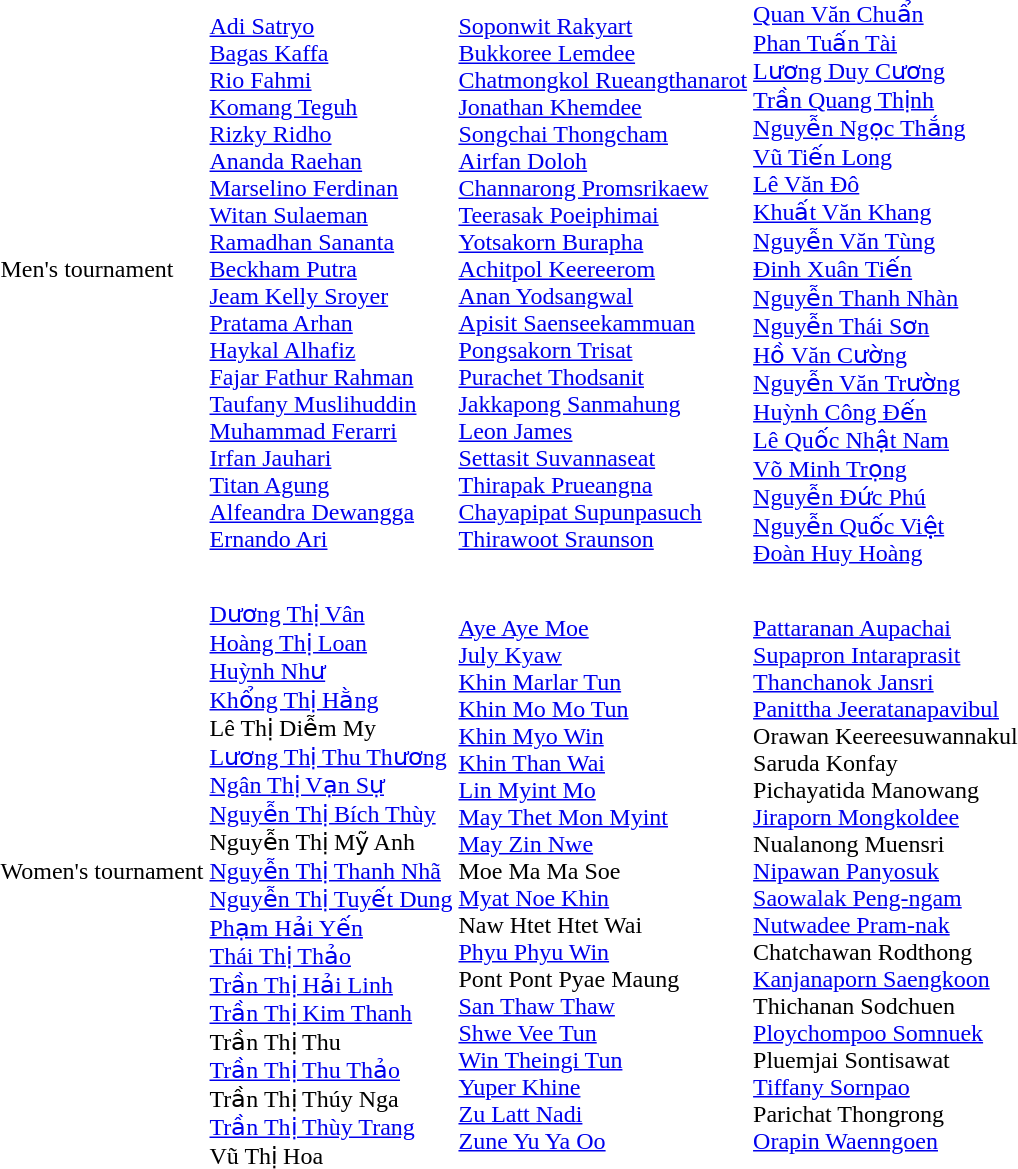<table>
<tr>
<td>Men's tournament<br></td>
<td><br><a href='#'>Adi Satryo</a><br><a href='#'>Bagas Kaffa</a><br><a href='#'>Rio Fahmi</a><br><a href='#'>Komang Teguh</a><br><a href='#'>Rizky Ridho</a><br><a href='#'>Ananda Raehan</a><br><a href='#'>Marselino Ferdinan</a><br><a href='#'>Witan Sulaeman</a><br><a href='#'>Ramadhan Sananta</a><br><a href='#'>Beckham Putra</a><br><a href='#'>Jeam Kelly Sroyer</a><br><a href='#'>Pratama Arhan</a><br><a href='#'>Haykal Alhafiz</a><br><a href='#'>Fajar Fathur Rahman</a><br><a href='#'>Taufany Muslihuddin</a><br><a href='#'>Muhammad Ferarri</a><br><a href='#'>Irfan Jauhari</a><br><a href='#'>Titan Agung</a><br><a href='#'>Alfeandra Dewangga</a><br><a href='#'>Ernando Ari</a></td>
<td><br><a href='#'>Soponwit Rakyart</a><br><a href='#'>Bukkoree Lemdee</a><br><a href='#'>Chatmongkol Rueangthanarot</a><br><a href='#'>Jonathan Khemdee</a><br><a href='#'>Songchai Thongcham</a><br><a href='#'>Airfan Doloh</a><br><a href='#'>Channarong Promsrikaew</a><br><a href='#'>Teerasak Poeiphimai</a><br><a href='#'>Yotsakorn Burapha</a><br><a href='#'>Achitpol Keereerom</a><br><a href='#'>Anan Yodsangwal</a><br><a href='#'>Apisit Saenseekammuan</a><br><a href='#'>Pongsakorn Trisat</a><br><a href='#'>Purachet Thodsanit</a><br><a href='#'>Jakkapong Sanmahung</a><br><a href='#'>Leon James</a><br><a href='#'>Settasit Suvannaseat</a><br><a href='#'>Thirapak Prueangna</a><br><a href='#'>Chayapipat Supunpasuch</a><br><a href='#'>Thirawoot Sraunson</a></td>
<td><br><a href='#'>Quan Văn Chuẩn</a><br><a href='#'>Phan Tuấn Tài</a><br><a href='#'>Lương Duy Cương</a><br><a href='#'>Trần Quang Thịnh</a><br><a href='#'>Nguyễn Ngọc Thắng</a><br><a href='#'>Vũ Tiến Long</a><br><a href='#'>Lê Văn Đô</a><br><a href='#'>Khuất Văn Khang</a><br><a href='#'>Nguyễn Văn Tùng</a><br><a href='#'>Đinh Xuân Tiến</a><br><a href='#'>Nguyễn Thanh Nhàn</a><br><a href='#'>Nguyễn Thái Sơn</a><br><a href='#'>Hồ Văn Cường</a><br><a href='#'>Nguyễn Văn Trường</a><br><a href='#'>Huỳnh Công Đến</a><br><a href='#'>Lê Quốc Nhật Nam</a><br><a href='#'>Võ Minh Trọng</a><br><a href='#'>Nguyễn Đức Phú</a><br><a href='#'>Nguyễn Quốc Việt</a><br><a href='#'>Đoàn Huy Hoàng</a></td>
</tr>
<tr>
<td>Women's tournament<br></td>
<td><br><a href='#'>Dương Thị Vân</a><br><a href='#'>Hoàng Thị Loan</a><br><a href='#'>Huỳnh Như</a><br><a href='#'>Khổng Thị Hằng</a><br>Lê Thị Diễm My<br><a href='#'>Lương Thị Thu Thương</a><br><a href='#'>Ngân Thị Vạn Sự</a><br><a href='#'>Nguyễn Thị Bích Thùy</a><br>Nguyễn Thị Mỹ Anh<br><a href='#'>Nguyễn Thị Thanh Nhã</a><br><a href='#'>Nguyễn Thị Tuyết Dung</a><br><a href='#'>Phạm Hải Yến</a><br><a href='#'>Thái Thị Thảo</a><br><a href='#'>Trần Thị Hải Linh</a><br><a href='#'>Trần Thị Kim Thanh</a><br>Trần Thị Thu<br><a href='#'>Trần Thị Thu Thảo</a><br>Trần Thị Thúy Nga<br><a href='#'>Trần Thị Thùy Trang</a><br>Vũ Thị Hoa</td>
<td><br><a href='#'>Aye Aye Moe</a><br><a href='#'>July Kyaw</a><br><a href='#'>Khin Marlar Tun</a><br><a href='#'>Khin Mo Mo Tun</a><br><a href='#'>Khin Myo Win</a><br><a href='#'>Khin Than Wai</a><br><a href='#'>Lin Myint Mo</a><br><a href='#'>May Thet Mon Myint</a><br><a href='#'>May Zin Nwe</a><br>Moe Ma Ma Soe<br><a href='#'>Myat Noe Khin</a><br>Naw Htet Htet Wai<br><a href='#'>Phyu Phyu Win</a><br>Pont Pont Pyae Maung<br><a href='#'>San Thaw Thaw</a><br><a href='#'>Shwe Vee Tun</a><br><a href='#'>Win Theingi Tun</a><br><a href='#'>Yuper Khine</a><br><a href='#'>Zu Latt Nadi</a><br><a href='#'>Zune Yu Ya Oo</a></td>
<td><br><a href='#'>Pattaranan Aupachai</a><br><a href='#'>Supapron Intaraprasit</a><br><a href='#'>Thanchanok Jansri</a><br><a href='#'>Panittha Jeeratanapavibul</a><br>Orawan Keereesuwannakul<br>Saruda Konfay<br>Pichayatida Manowang<br><a href='#'>Jiraporn Mongkoldee</a><br>Nualanong Muensri<br><a href='#'>Nipawan Panyosuk</a><br><a href='#'>Saowalak Peng-ngam</a><br><a href='#'>Nutwadee Pram-nak</a><br>Chatchawan Rodthong<br><a href='#'>Kanjanaporn Saengkoon</a><br>Thichanan Sodchuen<br><a href='#'>Ploychompoo Somnuek</a><br>Pluemjai Sontisawat<br><a href='#'>Tiffany Sornpao</a><br>Parichat Thongrong<br><a href='#'>Orapin Waenngoen</a></td>
</tr>
</table>
